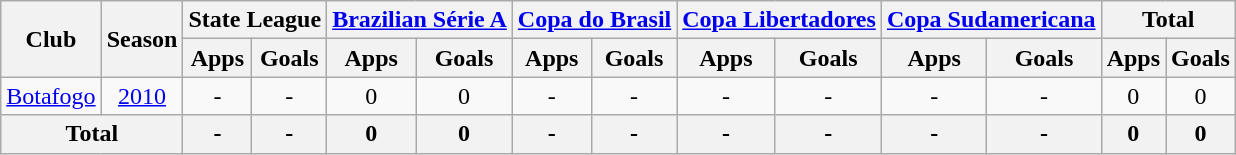<table class="wikitable" style="text-align: center;">
<tr>
<th rowspan="2">Club</th>
<th rowspan="2">Season</th>
<th colspan="2">State League</th>
<th colspan="2"><a href='#'>Brazilian Série A</a></th>
<th colspan="2"><a href='#'>Copa do Brasil</a></th>
<th colspan="2"><a href='#'>Copa Libertadores</a></th>
<th colspan="2"><a href='#'>Copa Sudamericana</a></th>
<th colspan="2">Total</th>
</tr>
<tr>
<th>Apps</th>
<th>Goals</th>
<th>Apps</th>
<th>Goals</th>
<th>Apps</th>
<th>Goals</th>
<th>Apps</th>
<th>Goals</th>
<th>Apps</th>
<th>Goals</th>
<th>Apps</th>
<th>Goals</th>
</tr>
<tr>
<td rowspan="1" valign="center"><a href='#'>Botafogo</a></td>
<td><a href='#'>2010</a></td>
<td>-</td>
<td>-</td>
<td>0</td>
<td>0</td>
<td>-</td>
<td>-</td>
<td>-</td>
<td>-</td>
<td>-</td>
<td>-</td>
<td>0</td>
<td>0</td>
</tr>
<tr>
<th colspan="2"><strong>Total</strong></th>
<th>-</th>
<th>-</th>
<th>0</th>
<th>0</th>
<th>-</th>
<th>-</th>
<th>-</th>
<th>-</th>
<th>-</th>
<th>-</th>
<th>0</th>
<th>0</th>
</tr>
</table>
